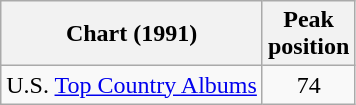<table class="wikitable">
<tr>
<th>Chart (1991)</th>
<th>Peak<br>position</th>
</tr>
<tr>
<td>U.S. <a href='#'>Top Country Albums</a></td>
<td align="center">74</td>
</tr>
</table>
